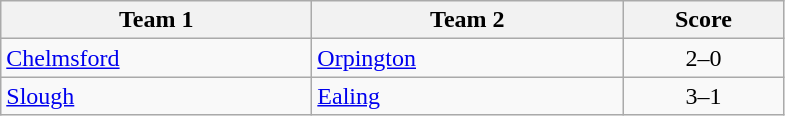<table class="wikitable" style="font-size: 100%">
<tr>
<th width=200>Team 1</th>
<th width=200>Team 2</th>
<th width=100>Score</th>
</tr>
<tr>
<td><a href='#'>Chelmsford</a></td>
<td><a href='#'>Orpington</a></td>
<td align=center>2–0</td>
</tr>
<tr>
<td><a href='#'>Slough</a></td>
<td><a href='#'>Ealing</a></td>
<td align=center>3–1</td>
</tr>
</table>
